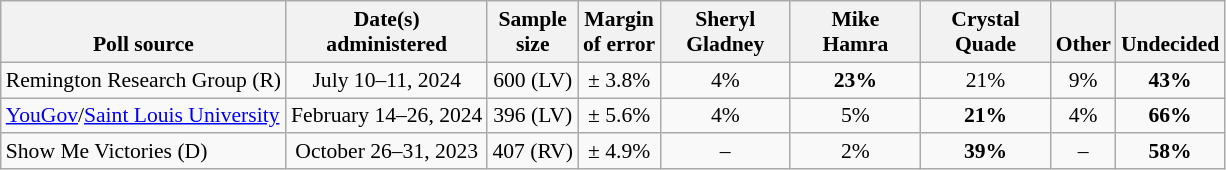<table class="wikitable" style="font-size:90%;text-align:center;">
<tr style="vertical-align:bottom">
<th>Poll source</th>
<th>Date(s)<br>administered</th>
<th>Sample<br>size</th>
<th>Margin<br>of error</th>
<th style="width:80px;">Sheryl<br>Gladney</th>
<th style="width:80px;">Mike<br>Hamra</th>
<th style="width:80px;">Crystal<br>Quade</th>
<th>Other</th>
<th>Undecided</th>
</tr>
<tr>
<td style="text-align:left;">Remington Research Group (R)</td>
<td>July 10–11, 2024</td>
<td>600 (LV)</td>
<td>± 3.8%</td>
<td>4%</td>
<td><strong>23%</strong></td>
<td>21%</td>
<td>9%</td>
<td><strong>43%</strong></td>
</tr>
<tr>
<td style="text-align:left;"><a href='#'>YouGov</a>/<a href='#'>Saint Louis University</a></td>
<td>February 14–26, 2024</td>
<td>396 (LV)</td>
<td>± 5.6%</td>
<td>4%</td>
<td>5%</td>
<td><strong>21%</strong></td>
<td>4%</td>
<td><strong>66%</strong></td>
</tr>
<tr>
<td style="text-align:left;">Show Me Victories (D)</td>
<td>October 26–31, 2023</td>
<td>407 (RV)</td>
<td>± 4.9%</td>
<td>–</td>
<td>2%</td>
<td><strong>39%</strong></td>
<td>–</td>
<td><strong>58%</strong></td>
</tr>
</table>
